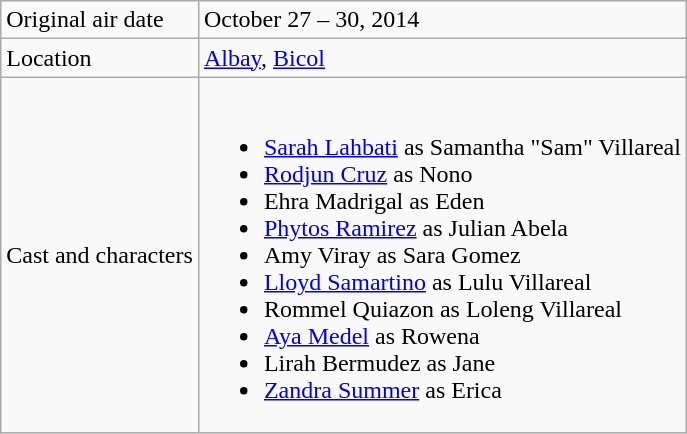<table class="wikitable">
<tr>
<td>Original air date</td>
<td>October 27 – 30, 2014</td>
</tr>
<tr>
<td>Location</td>
<td><a href='#'>Albay</a>, <a href='#'>Bicol</a></td>
</tr>
<tr>
<td>Cast and characters</td>
<td><br><ul><li><a href='#'>Sarah Lahbati</a> as Samantha "Sam" Villareal</li><li><a href='#'>Rodjun Cruz</a> as Nono</li><li>Ehra Madrigal as Eden</li><li><a href='#'>Phytos Ramirez</a> as Julian Abela</li><li>Amy Viray as Sara Gomez</li><li><a href='#'>Lloyd Samartino</a> as Lulu Villareal</li><li>Rommel Quiazon as Loleng Villareal</li><li><a href='#'>Aya Medel</a> as Rowena</li><li>Lirah Bermudez as Jane</li><li><a href='#'>Zandra Summer</a> as Erica</li></ul></td>
</tr>
</table>
